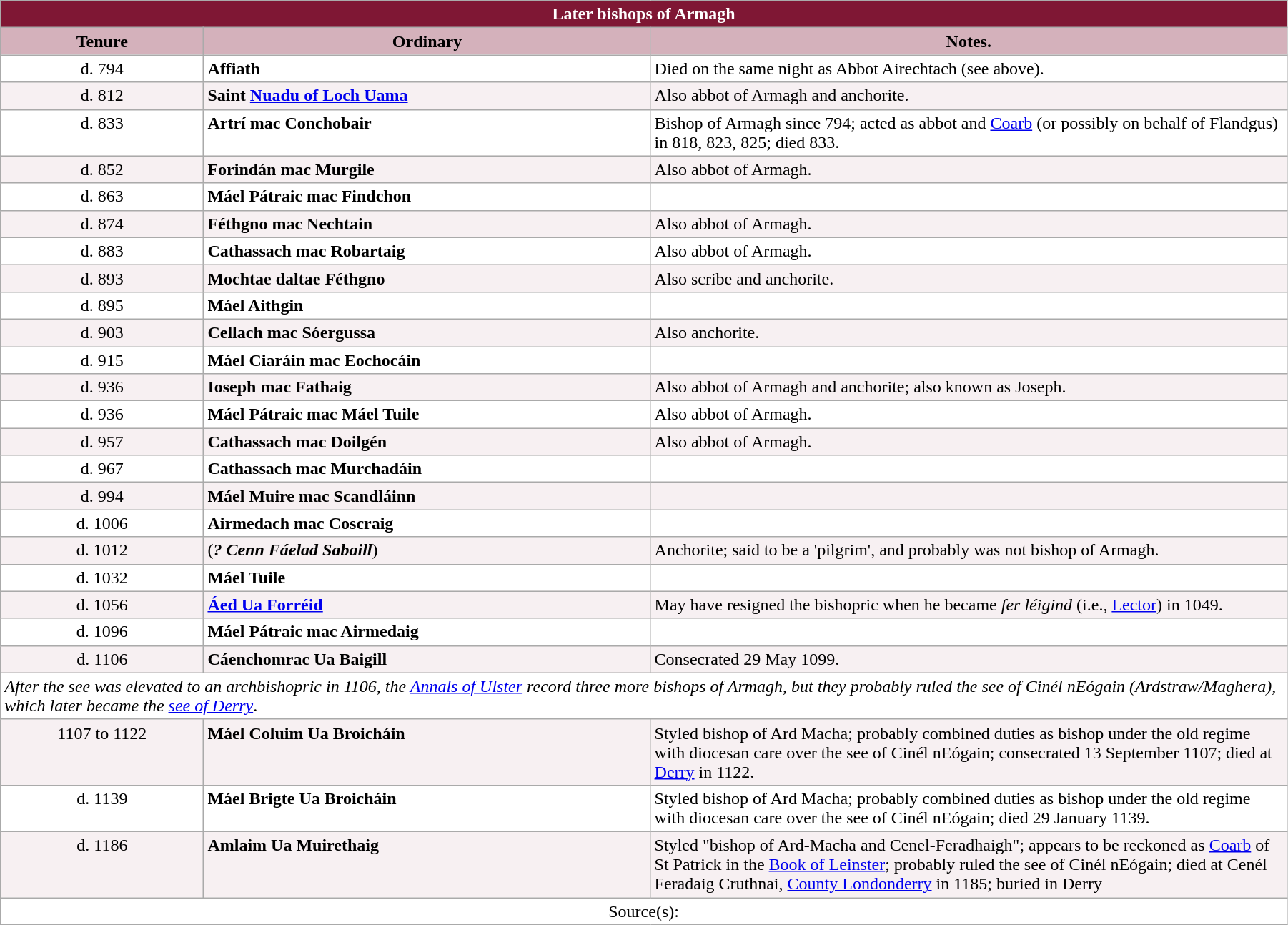<table class="wikitable" style="width:95%;" border="1" cellpadding="2">
<tr>
<th colspan="3" style="background:#7f1734; color:white;">Later bishops of Armagh</th>
</tr>
<tr>
<th style="background:#d4b1bb; width:15%;">Tenure</th>
<th style="background:#d4b1bb; width:33%;">Ordinary</th>
<th style="background:#d4b1bb; width:47%;">Notes.</th>
</tr>
<tr style="vertical-align:top; background:white;">
<td style="text-align: center;">d. 794</td>
<td><strong>Affiath</strong></td>
<td>Died on the same night as Abbot Airechtach (see above).</td>
</tr>
<tr style="vertical-align:top; background:#f7f0f2;">
<td style="text-align: center;">d. 812</td>
<td><strong>Saint <a href='#'>Nuadu of Loch Uama</a></strong></td>
<td>Also abbot of Armagh and anchorite.</td>
</tr>
<tr style="vertical-align:top; background:white;">
<td style="text-align: center;">d. 833</td>
<td><strong>Artrí mac Conchobair</strong></td>
<td>Bishop of Armagh since 794; acted as abbot and <a href='#'>Coarb</a> (or possibly on behalf of Flandgus) in 818, 823, 825; died 833.</td>
</tr>
<tr style="vertical-align:top; background:#f7f0f2;">
<td style="text-align: center;">d. 852</td>
<td><strong>Forindán mac Murgile</strong></td>
<td>Also abbot of Armagh.</td>
</tr>
<tr style="vertical-align:top; background:white;">
<td style="text-align: center;">d. 863</td>
<td><strong>Máel Pátraic mac Findchon</strong></td>
<td></td>
</tr>
<tr style="vertical-align:top; background:#f7f0f2;">
<td style="text-align: center;">d. 874</td>
<td><strong>Féthgno mac Nechtain</strong></td>
<td>Also abbot of Armagh.</td>
</tr>
<tr style="vertical-align:top; background:white;">
<td style="text-align: center;">d. 883</td>
<td><strong>Cathassach mac Robartaig</strong></td>
<td>Also abbot of Armagh.</td>
</tr>
<tr style="vertical-align:top; background:#f7f0f2;">
<td style="text-align: center;">d. 893</td>
<td><strong>Mochtae daltae Féthgno</strong></td>
<td>Also scribe and anchorite.</td>
</tr>
<tr style="vertical-align:top; background:white;">
<td style="text-align: center;">d. 895</td>
<td><strong>Máel Aithgin</strong></td>
<td></td>
</tr>
<tr style="vertical-align:top; background:#f7f0f2;">
<td style="text-align: center;">d. 903</td>
<td><strong>Cellach mac Sóergussa </strong></td>
<td>Also anchorite.</td>
</tr>
<tr style="vertical-align:top; background:white;">
<td style="text-align: center;">d. 915</td>
<td><strong>Máel Ciaráin mac Eochocáin</strong></td>
<td></td>
</tr>
<tr style="vertical-align:top; background:#f7f0f2;">
<td style="text-align: center;">d. 936</td>
<td><strong>Ioseph mac Fathaig</strong></td>
<td>Also abbot of Armagh and anchorite; also known as Joseph.</td>
</tr>
<tr style="vertical-align:top; background:white;">
<td style="text-align: center;">d. 936</td>
<td><strong>Máel Pátraic mac Máel Tuile</strong></td>
<td>Also abbot of Armagh.</td>
</tr>
<tr style="vertical-align:top; background:#f7f0f2;">
<td style="text-align: center;">d. 957</td>
<td><strong>Cathassach mac Doilgén</strong></td>
<td>Also abbot of Armagh.</td>
</tr>
<tr style="vertical-align:top; background:white;">
<td style="text-align: center;">d. 967</td>
<td><strong>Cathassach mac Murchadáin</strong></td>
<td></td>
</tr>
<tr style="vertical-align:top; background:#f7f0f2;">
<td style="text-align: center;">d. 994</td>
<td><strong>Máel Muire mac Scandláinn</strong></td>
<td></td>
</tr>
<tr style="vertical-align:top; background:white;">
<td style="text-align: center;">d. 1006</td>
<td><strong>Airmedach mac Coscraig</strong></td>
<td></td>
</tr>
<tr style="vertical-align:top; background:#f7f0f2;">
<td style="text-align: center;">d. 1012</td>
<td>(<strong><em>? Cenn Fáelad Sabaill</em></strong>)</td>
<td>Anchorite; said to be a 'pilgrim', and probably was not bishop of Armagh.</td>
</tr>
<tr style="vertical-align:top; background:white;">
<td style="text-align: center;">d. 1032</td>
<td><strong>Máel Tuile</strong></td>
<td></td>
</tr>
<tr style="vertical-align:top; background:#f7f0f2;">
<td style="text-align: center;">d. 1056</td>
<td><strong><a href='#'>Áed Ua Forréid</a></strong></td>
<td>May have resigned the bishopric when he became <em>fer léigind</em> (i.e., <a href='#'>Lector</a>) in 1049.</td>
</tr>
<tr style="vertical-align:top; background:white;">
<td style="text-align: center;">d. 1096</td>
<td><strong>Máel Pátraic mac Airmedaig</strong></td>
<td></td>
</tr>
<tr style="vertical-align:top; background:#f7f0f2;">
<td style="text-align: center;">d. 1106</td>
<td><strong>Cáenchomrac Ua Baigill</strong></td>
<td>Consecrated 29 May 1099.</td>
</tr>
<tr style="vertical-align:top; background:white;">
<td colspan="3"><em>After the see was elevated to an archbishopric in 1106, the <a href='#'>Annals of Ulster</a> record three more bishops of Armagh, but they probably ruled the see of Cinél nEógain (Ardstraw/Maghera), which later became the <a href='#'>see of Derry</a></em>.</td>
</tr>
<tr style="vertical-align:top; background:#f7f0f2;">
<td style="text-align: center;">1107 to 1122</td>
<td><strong>Máel Coluim Ua Broicháin</strong></td>
<td>Styled bishop of Ard Macha; probably combined duties as bishop under the old regime with diocesan care over the see of Cinél nEógain; consecrated 13 September 1107; died at <a href='#'>Derry</a> in 1122.</td>
</tr>
<tr style="vertical-align:top; background:white;">
<td style="text-align: center;">d. 1139</td>
<td><strong>Máel Brigte Ua Broicháin</strong></td>
<td>Styled bishop of Ard Macha; probably combined duties as bishop under the old regime with diocesan care over the see of Cinél nEógain; died 29 January 1139.</td>
</tr>
<tr style="vertical-align:top; background:#f7f0f2;">
<td style="text-align: center;">d. 1186</td>
<td><strong>Amlaim Ua Muirethaig</strong></td>
<td>Styled "bishop of Ard-Macha and Cenel-Feradhaigh"; appears to be reckoned as <a href='#'>Coarb</a> of St Patrick in the <a href='#'>Book of Leinster</a>; probably ruled the see of Cinél nEógain; died at Cenél Feradaig Cruthnai, <a href='#'>County Londonderry</a> in 1185; buried in Derry</td>
</tr>
<tr style="vertical-align:top; background:white;">
<td colspan="3" style="text-align: center;">Source(s):</td>
</tr>
</table>
